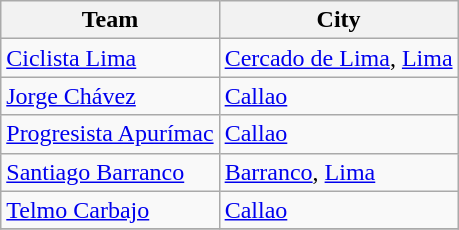<table class="wikitable sortable">
<tr>
<th>Team</th>
<th>City</th>
</tr>
<tr>
<td><a href='#'>Ciclista Lima</a></td>
<td><a href='#'>Cercado de Lima</a>, <a href='#'>Lima</a></td>
</tr>
<tr>
<td><a href='#'>Jorge Chávez</a></td>
<td><a href='#'>Callao</a></td>
</tr>
<tr>
<td><a href='#'>Progresista Apurímac</a></td>
<td><a href='#'>Callao</a></td>
</tr>
<tr>
<td><a href='#'>Santiago Barranco</a></td>
<td><a href='#'>Barranco</a>, <a href='#'>Lima</a></td>
</tr>
<tr>
<td><a href='#'>Telmo Carbajo</a></td>
<td><a href='#'>Callao</a></td>
</tr>
<tr>
</tr>
</table>
